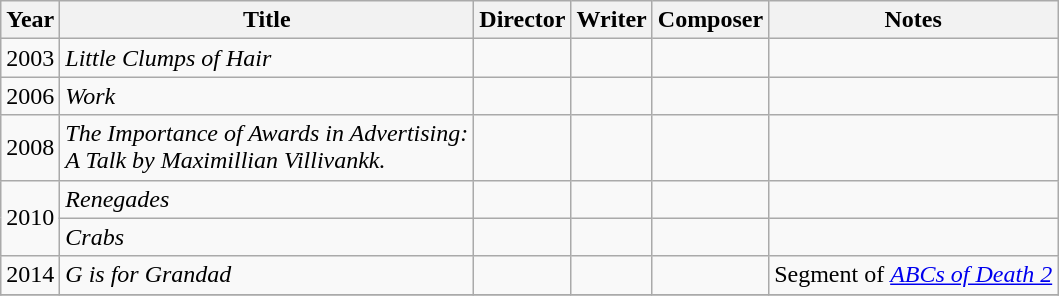<table class="wikitable">
<tr>
<th>Year</th>
<th>Title</th>
<th>Director</th>
<th>Writer</th>
<th>Composer</th>
<th>Notes</th>
</tr>
<tr>
<td>2003</td>
<td><em>Little Clumps of Hair</em></td>
<td></td>
<td></td>
<td></td>
<td></td>
</tr>
<tr>
<td>2006</td>
<td><em>Work</em></td>
<td></td>
<td></td>
<td></td>
<td></td>
</tr>
<tr>
<td>2008</td>
<td><em>The Importance of Awards in Advertising:<br>A Talk by Maximillian Villivankk.</em></td>
<td></td>
<td></td>
<td></td>
<td></td>
</tr>
<tr>
<td rowspan=2>2010</td>
<td><em>Renegades</em></td>
<td></td>
<td></td>
<td></td>
<td></td>
</tr>
<tr>
<td><em>Crabs</em></td>
<td></td>
<td></td>
<td></td>
<td></td>
</tr>
<tr>
<td>2014</td>
<td><em>G is for Grandad</em></td>
<td></td>
<td></td>
<td></td>
<td>Segment of <em><a href='#'>ABCs of Death 2</a></em></td>
</tr>
<tr>
</tr>
</table>
